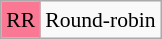<table class="wikitable" style="margin:0.5em auto; font-size:90%; line-height:1.25em;">
<tr>
<td bgcolor="#FA7894" align=center>RR</td>
<td>Round-robin</td>
</tr>
</table>
